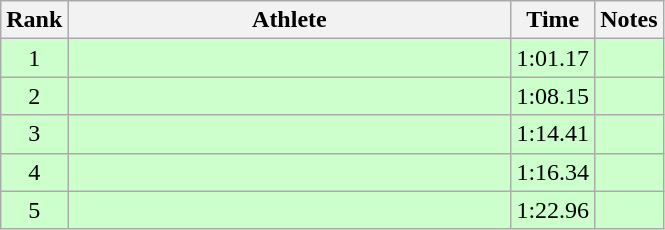<table class="wikitable" style="text-align:center">
<tr>
<th>Rank</th>
<th Style="width:18em">Athlete</th>
<th>Time</th>
<th>Notes</th>
</tr>
<tr style="background:#cfc">
<td>1</td>
<td style="text-align:left"></td>
<td>1:01.17</td>
<td></td>
</tr>
<tr style="background:#cfc">
<td>2</td>
<td style="text-align:left"></td>
<td>1:08.15</td>
<td></td>
</tr>
<tr style="background:#cfc">
<td>3</td>
<td style="text-align:left"></td>
<td>1:14.41</td>
<td></td>
</tr>
<tr style="background:#cfc">
<td>4</td>
<td style="text-align:left"></td>
<td>1:16.34</td>
<td></td>
</tr>
<tr style="background:#cfc">
<td>5</td>
<td style="text-align:left"></td>
<td>1:22.96</td>
<td></td>
</tr>
</table>
